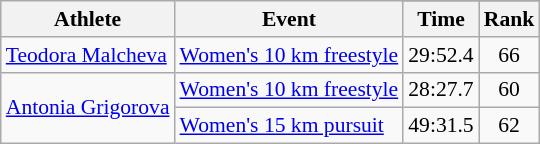<table class="wikitable" style="font-size:90%">
<tr>
<th rowspan="2">Athlete</th>
<th rowspan="2">Event</th>
</tr>
<tr>
<th>Time</th>
<th>Rank</th>
</tr>
<tr align=center>
<td align=left><a href='#'>Teodora Malcheva</a></td>
<td align=left><a href='#'>Women's 10 km freestyle</a></td>
<td>29:52.4</td>
<td>66</td>
</tr>
<tr align=center>
<td align=left rowspan=2><a href='#'>Antonia Grigorova</a></td>
<td align=left><a href='#'>Women's 10 km freestyle</a></td>
<td>28:27.7</td>
<td>60</td>
</tr>
<tr align=center>
<td align=left><a href='#'>Women's 15 km pursuit</a></td>
<td>49:31.5</td>
<td>62</td>
</tr>
</table>
